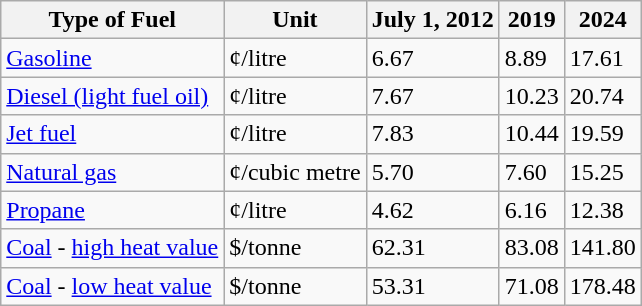<table class="wikitable col3right col4right col5right">
<tr>
<th>Type of Fuel</th>
<th>Unit</th>
<th>July 1, 2012</th>
<th>2019</th>
<th>2024</th>
</tr>
<tr>
<td><a href='#'>Gasoline</a></td>
<td>¢/litre</td>
<td>6.67</td>
<td>8.89</td>
<td>17.61</td>
</tr>
<tr>
<td><a href='#'>Diesel (light fuel oil)</a></td>
<td>¢/litre</td>
<td>7.67</td>
<td>10.23</td>
<td>20.74</td>
</tr>
<tr>
<td><a href='#'>Jet fuel</a></td>
<td>¢/litre</td>
<td>7.83</td>
<td>10.44</td>
<td>19.59</td>
</tr>
<tr>
<td><a href='#'>Natural gas</a></td>
<td>¢/cubic metre</td>
<td>5.70</td>
<td>7.60</td>
<td>15.25</td>
</tr>
<tr>
<td><a href='#'>Propane</a></td>
<td>¢/litre</td>
<td>4.62</td>
<td>6.16</td>
<td>12.38</td>
</tr>
<tr>
<td><a href='#'>Coal</a> - <a href='#'>high heat value</a></td>
<td>$/tonne</td>
<td>62.31</td>
<td>83.08</td>
<td>141.80</td>
</tr>
<tr>
<td><a href='#'>Coal</a> - <a href='#'>low heat value</a></td>
<td>$/tonne</td>
<td>53.31</td>
<td>71.08</td>
<td>178.48</td>
</tr>
</table>
